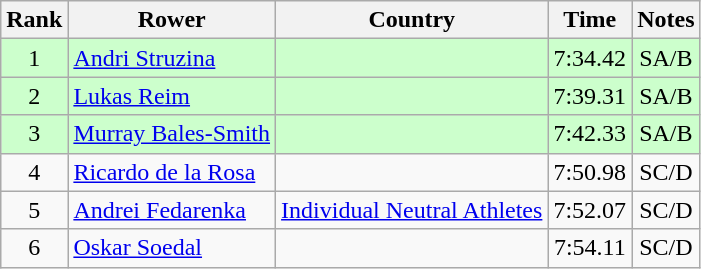<table class="wikitable" style="text-align:center">
<tr>
<th>Rank</th>
<th>Rower</th>
<th>Country</th>
<th>Time</th>
<th>Notes</th>
</tr>
<tr bgcolor=ccffcc>
<td>1</td>
<td align="left"><a href='#'>Andri Struzina</a></td>
<td align="left"></td>
<td>7:34.42</td>
<td>SA/B</td>
</tr>
<tr bgcolor=ccffcc>
<td>2</td>
<td align="left"><a href='#'>Lukas Reim</a></td>
<td align="left"></td>
<td>7:39.31</td>
<td>SA/B</td>
</tr>
<tr bgcolor=ccffcc>
<td>3</td>
<td align="left"><a href='#'>Murray Bales-Smith</a></td>
<td align="left"></td>
<td>7:42.33</td>
<td>SA/B</td>
</tr>
<tr>
<td>4</td>
<td align="left"><a href='#'>Ricardo de la Rosa</a></td>
<td align="left"></td>
<td>7:50.98</td>
<td>SC/D</td>
</tr>
<tr>
<td>5</td>
<td align="left"><a href='#'>Andrei Fedarenka</a></td>
<td align="left"><a href='#'>Individual Neutral Athletes</a></td>
<td>7:52.07</td>
<td>SC/D</td>
</tr>
<tr>
<td>6</td>
<td align="left"><a href='#'>Oskar Soedal</a></td>
<td align="left"></td>
<td>7:54.11</td>
<td>SC/D</td>
</tr>
</table>
